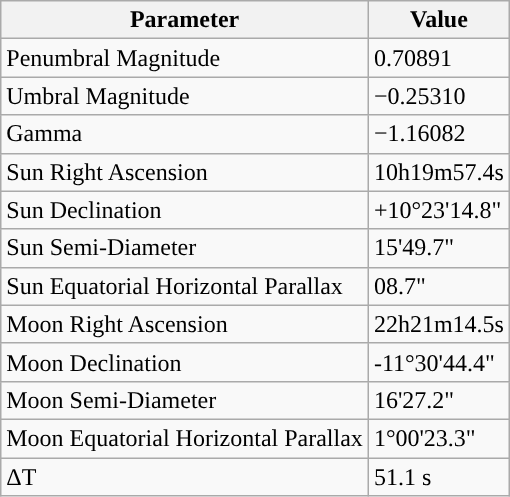<table class="wikitable">
<tr>
<th>Parameter</th>
<th>Value</th>
</tr>
<tr>
<td>Penumbral Magnitude</td>
<td>0.70891</td>
</tr>
<tr>
<td>Umbral Magnitude</td>
<td>−0.25310</td>
</tr>
<tr>
<td>Gamma</td>
<td>−1.16082</td>
</tr>
<tr>
<td>Sun Right Ascension</td>
<td>10h19m57.4s</td>
</tr>
<tr>
<td>Sun Declination</td>
<td>+10°23'14.8"</td>
</tr>
<tr>
<td>Sun Semi-Diameter</td>
<td>15'49.7"</td>
</tr>
<tr>
<td>Sun Equatorial Horizontal Parallax</td>
<td>08.7"</td>
</tr>
<tr>
<td>Moon Right Ascension</td>
<td>22h21m14.5s</td>
</tr>
<tr>
<td>Moon Declination</td>
<td>-11°30'44.4"</td>
</tr>
<tr>
<td>Moon Semi-Diameter</td>
<td>16'27.2"</td>
</tr>
<tr>
<td>Moon Equatorial Horizontal Parallax</td>
<td>1°00'23.3"</td>
</tr>
<tr>
<td>ΔT</td>
<td>51.1 s</td>
</tr>
</table>
